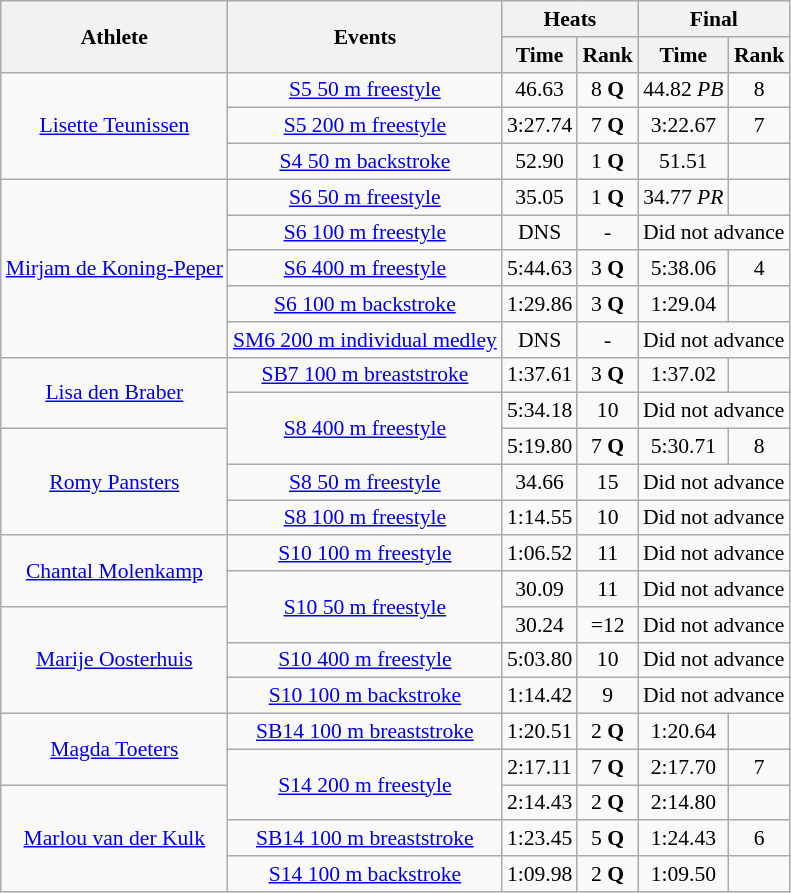<table class=wikitable style="font-size:90%;text-align:center">
<tr>
<th rowspan="2">Athlete</th>
<th rowspan="2">Events</th>
<th colspan="2">Heats</th>
<th colspan="2">Final</th>
</tr>
<tr>
<th>Time</th>
<th>Rank</th>
<th>Time</th>
<th>Rank</th>
</tr>
<tr>
<td rowspan=3><a href='#'>Lisette Teunissen</a></td>
<td><a href='#'>S5 50 m freestyle</a></td>
<td>46.63</td>
<td>8 <strong>Q</strong></td>
<td>44.82 <em>PB</em></td>
<td>8</td>
</tr>
<tr>
<td><a href='#'>S5 200 m freestyle</a></td>
<td>3:27.74</td>
<td>7 <strong>Q</strong></td>
<td>3:22.67</td>
<td>7</td>
</tr>
<tr>
<td><a href='#'>S4 50 m backstroke</a></td>
<td>52.90</td>
<td>1 <strong>Q</strong></td>
<td>51.51</td>
<td></td>
</tr>
<tr>
<td rowspan=5><a href='#'>Mirjam de Koning-Peper</a></td>
<td><a href='#'>S6 50 m freestyle</a></td>
<td>35.05</td>
<td>1 <strong>Q</strong></td>
<td>34.77 	<em>PR</em></td>
<td></td>
</tr>
<tr>
<td><a href='#'>S6 100 m freestyle</a></td>
<td>DNS</td>
<td>-</td>
<td colspan=2>Did not advance</td>
</tr>
<tr>
<td><a href='#'>S6 400 m freestyle</a></td>
<td>5:44.63</td>
<td>3 <strong>Q</strong></td>
<td>5:38.06</td>
<td>4</td>
</tr>
<tr>
<td><a href='#'>S6 100 m backstroke</a></td>
<td>1:29.86</td>
<td>3 <strong>Q</strong></td>
<td>1:29.04</td>
<td></td>
</tr>
<tr>
<td><a href='#'>SM6 200 m individual medley</a></td>
<td>DNS</td>
<td>-</td>
<td colspan=2>Did not advance</td>
</tr>
<tr>
<td rowspan=2><a href='#'>Lisa den Braber</a></td>
<td><a href='#'>SB7 100 m breaststroke</a></td>
<td>1:37.61</td>
<td>3 <strong>Q</strong></td>
<td>1:37.02</td>
<td></td>
</tr>
<tr>
<td rowspan=2><a href='#'>S8 400 m freestyle</a></td>
<td>5:34.18</td>
<td>10</td>
<td colspan=2>Did not advance</td>
</tr>
<tr>
<td rowspan=3><a href='#'>Romy Pansters</a></td>
<td>5:19.80</td>
<td>7 <strong>Q</strong></td>
<td>5:30.71</td>
<td>8</td>
</tr>
<tr>
<td><a href='#'>S8 50 m freestyle</a></td>
<td>34.66</td>
<td>15</td>
<td colspan=2>Did not advance</td>
</tr>
<tr>
<td><a href='#'>S8 100 m freestyle</a></td>
<td>1:14.55</td>
<td>10</td>
<td colspan=2>Did not advance</td>
</tr>
<tr>
<td rowspan=2><a href='#'>Chantal Molenkamp</a></td>
<td><a href='#'>S10 100 m freestyle</a></td>
<td>1:06.52</td>
<td>11</td>
<td colspan=2>Did not advance</td>
</tr>
<tr>
<td rowspan=2><a href='#'>S10 50 m freestyle</a></td>
<td>30.09</td>
<td>11</td>
<td colspan=2>Did not advance</td>
</tr>
<tr>
<td rowspan=3><a href='#'>Marije Oosterhuis</a></td>
<td>30.24</td>
<td>=12</td>
<td colspan=2>Did not advance</td>
</tr>
<tr>
<td><a href='#'>S10 400 m freestyle</a></td>
<td>5:03.80</td>
<td>10</td>
<td colspan=2>Did not advance</td>
</tr>
<tr>
<td><a href='#'>S10 100 m backstroke</a></td>
<td>1:14.42</td>
<td>9</td>
<td colspan=2>Did not advance</td>
</tr>
<tr>
<td rowspan=2><a href='#'>Magda Toeters</a></td>
<td><a href='#'>SB14 100 m breaststroke</a></td>
<td>1:20.51</td>
<td>2 <strong>Q</strong></td>
<td>1:20.64</td>
<td></td>
</tr>
<tr>
<td rowspan=2><a href='#'>S14 200 m freestyle</a></td>
<td>2:17.11</td>
<td>7 <strong>Q</strong></td>
<td>2:17.70</td>
<td>7</td>
</tr>
<tr>
<td rowspan=3><a href='#'>Marlou van der Kulk</a></td>
<td>2:14.43</td>
<td>2 <strong>Q</strong></td>
<td>2:14.80</td>
<td></td>
</tr>
<tr>
<td><a href='#'>SB14 100 m breaststroke</a></td>
<td>1:23.45</td>
<td>5 <strong>Q</strong></td>
<td>1:24.43</td>
<td>6</td>
</tr>
<tr>
<td><a href='#'>S14 100 m backstroke</a></td>
<td>1:09.98</td>
<td>2 <strong>Q</strong></td>
<td>1:09.50</td>
<td></td>
</tr>
</table>
